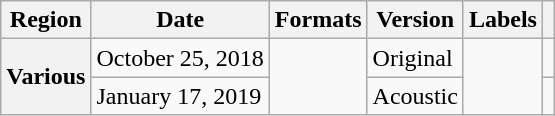<table class="wikitable plainrowheaders">
<tr>
<th scope="col">Region</th>
<th scope="col">Date</th>
<th scope="col">Formats</th>
<th scope="col">Version</th>
<th scope="col">Labels</th>
<th scope="col"></th>
</tr>
<tr>
<th scope="row" rowspan="2">Various</th>
<td>October 25, 2018</td>
<td rowspan="2"></td>
<td>Original</td>
<td rowspan="2"></td>
<td style="text-align:center;"></td>
</tr>
<tr>
<td>January 17, 2019</td>
<td>Acoustic</td>
<td style="text-align:center;"></td>
</tr>
</table>
